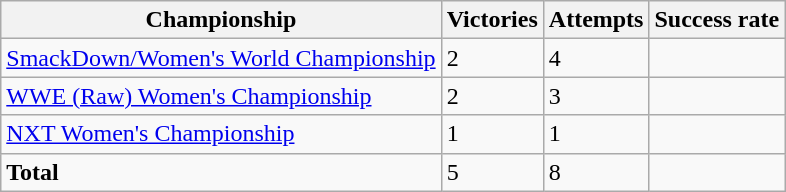<table class="wikitable plainrowheaders sortable">
<tr>
<th scope=col>Championship</th>
<th scope=col>Victories</th>
<th scope=col>Attempts</th>
<th scope=col>Success rate</th>
</tr>
<tr>
<td><a href='#'>SmackDown/Women's World Championship</a></td>
<td>2</td>
<td>4</td>
<td></td>
</tr>
<tr>
<td><a href='#'>WWE (Raw) Women's Championship</a></td>
<td>2</td>
<td>3</td>
<td></td>
</tr>
<tr>
<td><a href='#'>NXT Women's Championship</a></td>
<td>1</td>
<td>1</td>
<td></td>
</tr>
<tr>
<td><strong>Total</strong></td>
<td>5</td>
<td>8</td>
<td></td>
</tr>
</table>
